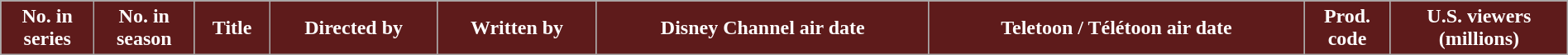<table class="wikitable plainrowheaders" style="width:100%">
<tr>
<th style="background:#5e1b1b; color:#fff; text-align:center;">No. in<br>series</th>
<th style="background:#5e1b1b; color:#fff; text-align:center;">No. in<br>season</th>
<th ! style="background:#5e1b1b; color:#fff; text-align:center;">Title</th>
<th ! style="background:#5e1b1b; color:#fff; text-align:center;">Directed by</th>
<th ! style="background:#5e1b1b; color:#fff; text-align:center;">Written by</th>
<th ! style="background:#5e1b1b; color:#fff; text-align:center;">Disney Channel air date</th>
<th ! style="background:#5e1b1b; color:#fff; text-align:center;">Teletoon / Télétoon air date</th>
<th ! style="background:#5e1b1b; color:#fff; text-align:center;">Prod.<br>code</th>
<th ! style="background:#5e1b1b; color:#fff; text-align:center;">U.S. viewers<br>(millions)<br>











</th>
</tr>
</table>
